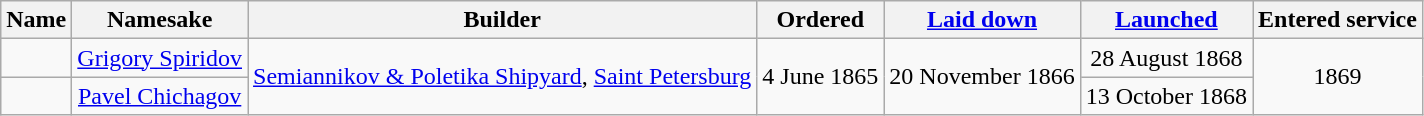<table class=wikitable>
<tr>
<th>Name</th>
<th>Namesake</th>
<th>Builder</th>
<th>Ordered</th>
<th><a href='#'>Laid down</a></th>
<th><a href='#'>Launched</a></th>
<th>Entered service</th>
</tr>
<tr valign=middle>
<td></td>
<td align=center><a href='#'>Grigory Spiridov</a></td>
<td rowspan=2  align=center><a href='#'>Semiannikov & Poletika Shipyard</a>, <a href='#'>Saint Petersburg</a></td>
<td rowspan=2  align=center>4 June 1865</td>
<td rowspan=2  align=center>20 November 1866</td>
<td align=center>28 August 1868</td>
<td rowspan=2  align=center>1869</td>
</tr>
<tr valign=middle>
<td></td>
<td align=center><a href='#'>Pavel Chichagov</a></td>
<td align=center>13 October 1868</td>
</tr>
</table>
